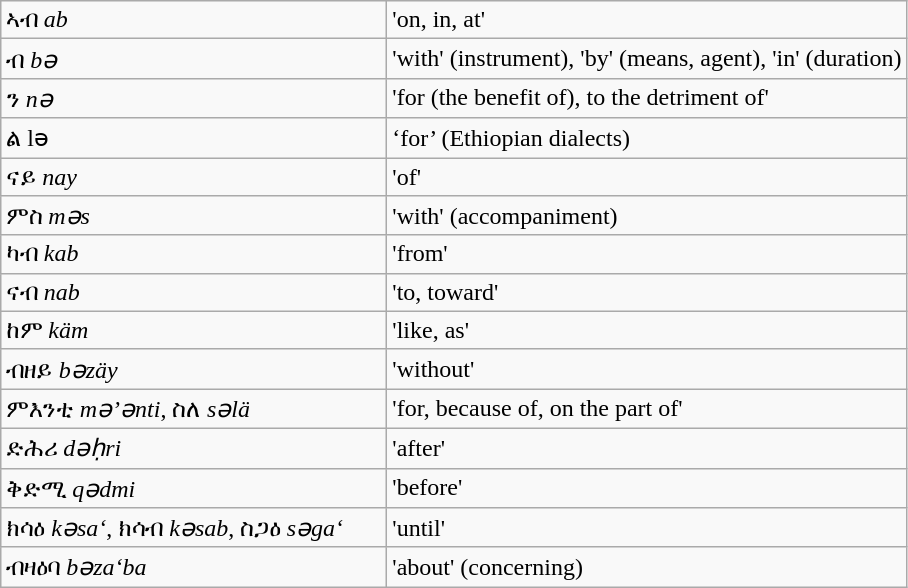<table class="wikitable">
<tr>
<td width="250px">ኣብ <em>ab</em></td>
<td>'on, in, at'</td>
</tr>
<tr>
<td>ብ <em>bǝ</em></td>
<td>'with' (instrument), 'by' (means, agent), 'in' (duration)</td>
</tr>
<tr>
<td>ን <em>nǝ</em></td>
<td>'for (the benefit of), to the detriment of'</td>
</tr>
<tr>
<td>ል lə</td>
<td>‘for’ (Ethiopian dialects)</td>
</tr>
<tr>
<td>ናይ <em>nay</em></td>
<td>'of'</td>
</tr>
<tr>
<td>ምስ <em>mǝs</em></td>
<td>'with' (accompaniment)</td>
</tr>
<tr>
<td>ካብ <em>kab</em></td>
<td>'from'</td>
</tr>
<tr>
<td>ናብ <em>nab</em></td>
<td>'to, toward'</td>
</tr>
<tr>
<td>ከም <em>käm</em></td>
<td>'like, as'</td>
</tr>
<tr>
<td>ብዘይ <em>bǝzäy</em></td>
<td>'without'</td>
</tr>
<tr>
<td>ምእንቲ <em>mǝ’ǝnti</em>,  ስለ <em>sǝlä</em></td>
<td>'for, because of, on the part of'</td>
</tr>
<tr>
<td>ድሕሪ <em>dǝḥri</em></td>
<td>'after'</td>
</tr>
<tr>
<td>ቅድሚ <em>qǝdmi</em></td>
<td>'before'</td>
</tr>
<tr>
<td>ክሳዕ <em>kǝsa‘</em>,  ክሳብ <em>kǝsab</em>, ስጋዕ <em>sǝga‘</em></td>
<td>'until'</td>
</tr>
<tr>
<td>ብዛዕባ <em>bǝza‘ba</em></td>
<td>'about' (concerning)</td>
</tr>
</table>
